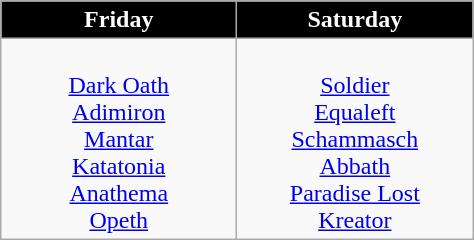<table class="wikitable">
<tr>
<th width=150px style="background:black; color:white">Friday</th>
<th width=150px style="background:black; color:white">Saturday</th>
</tr>
<tr>
<td style="text-align: center;"><br><a href='#'>Dark Oath</a><br>
<a href='#'>Adimiron</a><br>
<a href='#'>Mantar</a><br>
<a href='#'>Katatonia</a><br>
<a href='#'>Anathema</a><br>
<a href='#'>Opeth</a></td>
<td style="text-align: center;"><br><a href='#'>Soldier</a><br>
<a href='#'>Equaleft</a><br>
<a href='#'>Schammasch</a><br>
<a href='#'>Abbath</a><br>
<a href='#'>Paradise Lost</a><br>
<a href='#'>Kreator</a></td>
</tr>
</table>
